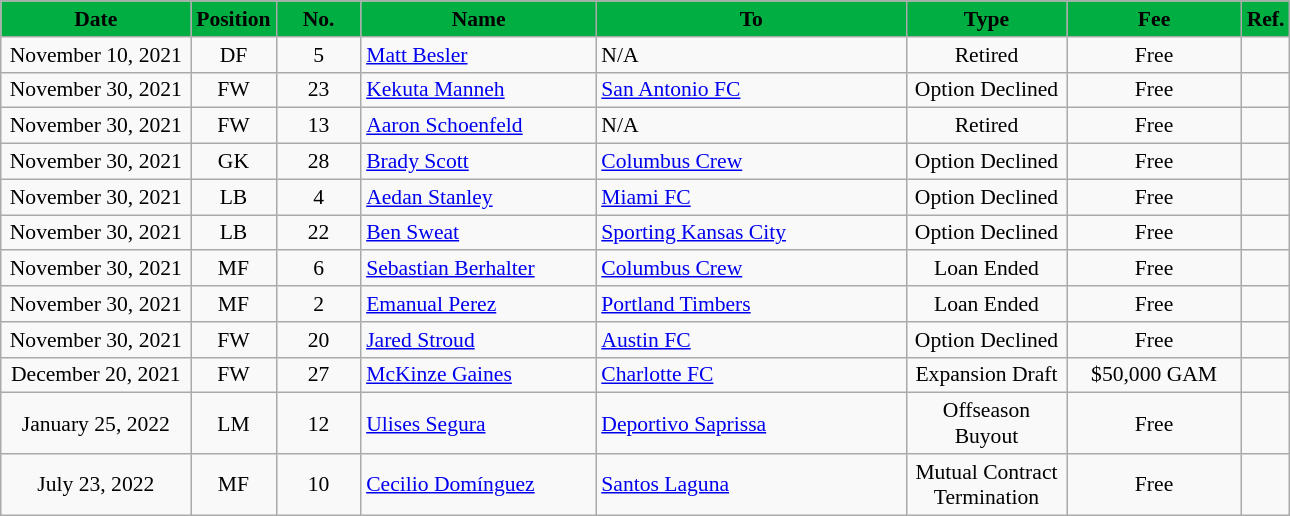<table class="wikitable" style="text-align:center; font-size:90%; ">
<tr>
<th style="background:#00AE42; color:#000000; width:120px;">Date</th>
<th style="background:#00AE42; color:#000000; width:50px;">Position</th>
<th style="background:#00AE42; color:#000000; width:50px;">No.</th>
<th style="background:#00AE42; color:#000000; width:150px;">Name</th>
<th style="background:#00AE42; color:#000000; width:200px;">To</th>
<th style="background:#00AE42; color:#000000; Width:100px;">Type</th>
<th style="background:#00AE42; color:#000000; width:110px;">Fee</th>
<th style="background:#00AE42; color:#000000; width:25px;">Ref.</th>
</tr>
<tr>
<td>November 10, 2021</td>
<td>DF</td>
<td>5</td>
<td align="left"> <a href='#'>Matt Besler</a></td>
<td align="left">N/A</td>
<td>Retired</td>
<td>Free</td>
<td></td>
</tr>
<tr>
<td>November 30, 2021</td>
<td>FW</td>
<td>23</td>
<td align="left"> <a href='#'>Kekuta Manneh</a></td>
<td align="left"> <a href='#'>San Antonio FC</a></td>
<td>Option Declined</td>
<td>Free</td>
<td></td>
</tr>
<tr>
<td>November 30, 2021</td>
<td>FW</td>
<td>13</td>
<td align="left"> <a href='#'>Aaron Schoenfeld</a></td>
<td align="left">N/A</td>
<td>Retired</td>
<td>Free</td>
<td></td>
</tr>
<tr>
<td>November 30, 2021</td>
<td>GK</td>
<td>28</td>
<td align="left"> <a href='#'>Brady Scott</a></td>
<td align="left"> <a href='#'>Columbus Crew</a></td>
<td>Option Declined</td>
<td>Free</td>
<td></td>
</tr>
<tr>
<td>November 30, 2021</td>
<td>LB</td>
<td>4</td>
<td align="left"> <a href='#'>Aedan Stanley</a></td>
<td align="left"> <a href='#'>Miami FC</a></td>
<td>Option Declined</td>
<td>Free</td>
<td></td>
</tr>
<tr>
<td>November 30, 2021</td>
<td>LB</td>
<td>22</td>
<td align="left"> <a href='#'>Ben Sweat</a></td>
<td align="left"> <a href='#'>Sporting Kansas City</a></td>
<td>Option Declined</td>
<td>Free</td>
<td></td>
</tr>
<tr>
<td>November 30, 2021</td>
<td>MF</td>
<td>6</td>
<td align="left"> <a href='#'>Sebastian Berhalter</a></td>
<td align="left"> <a href='#'>Columbus Crew</a></td>
<td>Loan Ended</td>
<td>Free</td>
<td></td>
</tr>
<tr>
<td>November 30, 2021</td>
<td>MF</td>
<td>2</td>
<td align="left"> <a href='#'>Emanual Perez</a></td>
<td align="left"> <a href='#'>Portland Timbers</a></td>
<td>Loan Ended</td>
<td>Free</td>
<td></td>
</tr>
<tr>
<td>November 30, 2021</td>
<td>FW</td>
<td>20</td>
<td align="left"> <a href='#'>Jared Stroud</a></td>
<td align="left"> <a href='#'>Austin FC</a></td>
<td>Option Declined</td>
<td>Free</td>
<td></td>
</tr>
<tr>
<td>December 20, 2021</td>
<td>FW</td>
<td>27</td>
<td align="left"> <a href='#'>McKinze Gaines</a></td>
<td align="left"> <a href='#'>Charlotte FC</a></td>
<td>Expansion Draft</td>
<td>$50,000 GAM</td>
<td></td>
</tr>
<tr>
<td>January 25, 2022</td>
<td>LM</td>
<td>12</td>
<td align="left"> <a href='#'>Ulises Segura</a></td>
<td align="left"> <a href='#'>Deportivo Saprissa</a></td>
<td>Offseason Buyout</td>
<td>Free</td>
<td></td>
</tr>
<tr>
<td>July 23, 2022</td>
<td>MF</td>
<td>10</td>
<td align="left"> <a href='#'>Cecilio Domínguez</a></td>
<td align="left"> <a href='#'>Santos Laguna</a></td>
<td>Mutual Contract Termination</td>
<td>Free</td>
<td></td>
</tr>
</table>
